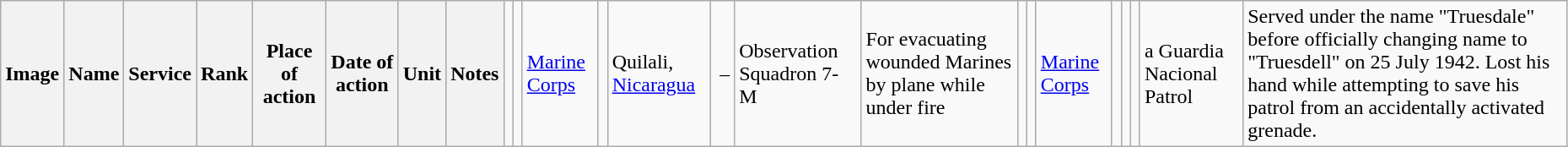<table class="wikitable sortable" style="width:98%;">
<tr>
<th class="unsortable">Image</th>
<th>Name</th>
<th>Service</th>
<th>Rank</th>
<th>Place of action</th>
<th>Date of action</th>
<th>Unit</th>
<th class="unsortable">Notes<br></th>
<td></td>
<td></td>
<td><a href='#'>Marine Corps</a></td>
<td></td>
<td>Quilali, <a href='#'>Nicaragua</a></td>
<td> – </td>
<td>Observation Squadron 7-M</td>
<td>For evacuating wounded Marines by plane while under fire<br></td>
<td></td>
<td></td>
<td><a href='#'>Marine Corps</a></td>
<td></td>
<td></td>
<td></td>
<td>a Guardia Nacional Patrol</td>
<td>Served under the name "Truesdale" before officially changing name to "Truesdell" on 25 July 1942. Lost his hand while attempting to save his patrol from an accidentally activated grenade.</td>
</tr>
</table>
